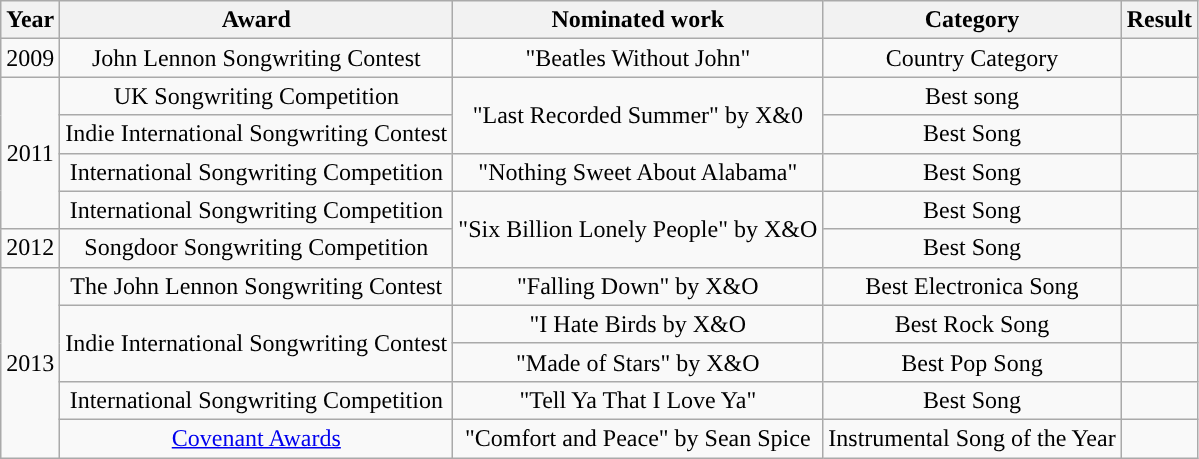<table class="wikitable" style="text-align: center;">
<tr>
<th>Year</th>
<th>Award</th>
<th>Nominated work</th>
<th>Category</th>
<th>Result</th>
</tr>
<tr>
<td>2009</td>
<td>John Lennon Songwriting Contest</td>
<td>"Beatles Without John"</td>
<td>Country Category</td>
<td></td>
</tr>
<tr>
<td rowspan="4">2011</td>
<td>UK Songwriting Competition</td>
<td rowspan="2">"Last Recorded Summer" by X&0</td>
<td>Best song</td>
<td></td>
</tr>
<tr>
<td>Indie International Songwriting Contest</td>
<td>Best Song</td>
<td></td>
</tr>
<tr>
<td>International Songwriting Competition</td>
<td>"Nothing Sweet About Alabama"</td>
<td>Best Song</td>
<td></td>
</tr>
<tr>
<td>International Songwriting Competition</td>
<td rowspan="2">"Six Billion Lonely People" by X&O</td>
<td>Best Song</td>
<td></td>
</tr>
<tr>
<td>2012</td>
<td>Songdoor Songwriting Competition</td>
<td>Best Song</td>
<td></td>
</tr>
<tr>
<td rowspan = "5">2013</td>
<td>The John Lennon Songwriting Contest</td>
<td>"Falling Down" by X&O</td>
<td>Best Electronica Song</td>
<td></td>
</tr>
<tr>
<td rowspan="2">Indie International Songwriting Contest</td>
<td>"I Hate Birds by X&O</td>
<td>Best Rock Song</td>
<td></td>
</tr>
<tr>
<td>"Made of Stars" by X&O</td>
<td>Best Pop Song</td>
<td></td>
</tr>
<tr>
<td>International Songwriting Competition</td>
<td>"Tell Ya That I Love Ya"</td>
<td>Best Song</td>
<td></td>
</tr>
<tr>
<td><a href='#'>Covenant Awards</a></td>
<td>"Comfort and Peace" by Sean Spice</td>
<td>Instrumental Song of the Year</td>
<td></td>
</tr>
</table>
